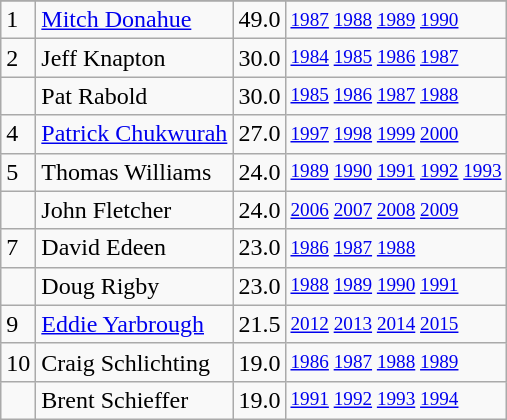<table class="wikitable">
<tr>
</tr>
<tr>
<td>1</td>
<td><a href='#'>Mitch Donahue</a></td>
<td>49.0</td>
<td style="font-size:80%;"><a href='#'>1987</a> <a href='#'>1988</a> <a href='#'>1989</a> <a href='#'>1990</a></td>
</tr>
<tr>
<td>2</td>
<td>Jeff Knapton</td>
<td>30.0</td>
<td style="font-size:80%;"><a href='#'>1984</a> <a href='#'>1985</a> <a href='#'>1986</a> <a href='#'>1987</a></td>
</tr>
<tr>
<td></td>
<td>Pat Rabold</td>
<td>30.0</td>
<td style="font-size:80%;"><a href='#'>1985</a> <a href='#'>1986</a> <a href='#'>1987</a> <a href='#'>1988</a></td>
</tr>
<tr>
<td>4</td>
<td><a href='#'>Patrick Chukwurah</a></td>
<td>27.0</td>
<td style="font-size:80%;"><a href='#'>1997</a> <a href='#'>1998</a> <a href='#'>1999</a> <a href='#'>2000</a></td>
</tr>
<tr>
<td>5</td>
<td>Thomas Williams</td>
<td>24.0</td>
<td style="font-size:80%;"><a href='#'>1989</a> <a href='#'>1990</a> <a href='#'>1991</a> <a href='#'>1992</a> <a href='#'>1993</a></td>
</tr>
<tr>
<td></td>
<td>John Fletcher</td>
<td>24.0</td>
<td style="font-size:80%;"><a href='#'>2006</a> <a href='#'>2007</a> <a href='#'>2008</a> <a href='#'>2009</a></td>
</tr>
<tr>
<td>7</td>
<td>David Edeen</td>
<td>23.0</td>
<td style="font-size:80%;"><a href='#'>1986</a> <a href='#'>1987</a> <a href='#'>1988</a></td>
</tr>
<tr>
<td></td>
<td>Doug Rigby</td>
<td>23.0</td>
<td style="font-size:80%;"><a href='#'>1988</a> <a href='#'>1989</a> <a href='#'>1990</a> <a href='#'>1991</a></td>
</tr>
<tr>
<td>9</td>
<td><a href='#'>Eddie Yarbrough</a></td>
<td>21.5</td>
<td style="font-size:80%;"><a href='#'>2012</a> <a href='#'>2013</a> <a href='#'>2014</a> <a href='#'>2015</a></td>
</tr>
<tr>
<td>10</td>
<td>Craig Schlichting</td>
<td>19.0</td>
<td style="font-size:80%;"><a href='#'>1986</a> <a href='#'>1987</a> <a href='#'>1988</a> <a href='#'>1989</a></td>
</tr>
<tr>
<td></td>
<td>Brent Schieffer</td>
<td>19.0</td>
<td style="font-size:80%;"><a href='#'>1991</a> <a href='#'>1992</a> <a href='#'>1993</a> <a href='#'>1994</a></td>
</tr>
</table>
